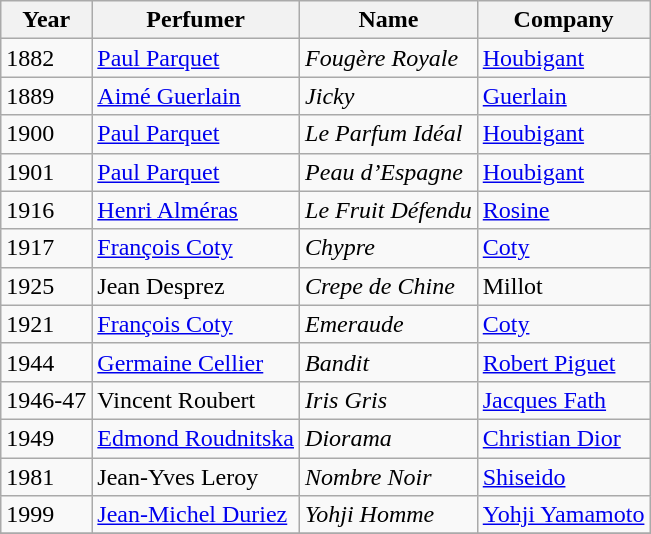<table class="wikitable sortable">
<tr>
<th>Year</th>
<th>Perfumer</th>
<th>Name</th>
<th>Company</th>
</tr>
<tr>
<td>1882</td>
<td><a href='#'>Paul Parquet</a></td>
<td><em>Fougère Royale</em></td>
<td><a href='#'>Houbigant</a></td>
</tr>
<tr>
<td>1889</td>
<td><a href='#'>Aimé Guerlain</a></td>
<td><em>Jicky</em></td>
<td><a href='#'>Guerlain</a></td>
</tr>
<tr>
<td>1900</td>
<td><a href='#'>Paul Parquet</a></td>
<td><em>Le Parfum Idéal</em></td>
<td><a href='#'>Houbigant</a></td>
</tr>
<tr>
<td>1901</td>
<td><a href='#'>Paul Parquet</a></td>
<td><em>Peau d’Espagne</em></td>
<td><a href='#'>Houbigant</a></td>
</tr>
<tr>
<td>1916</td>
<td><a href='#'>Henri Alméras</a></td>
<td><em>Le Fruit Défendu</em></td>
<td><a href='#'>Rosine</a></td>
</tr>
<tr>
<td>1917</td>
<td><a href='#'>François Coty</a></td>
<td><em>Chypre</em></td>
<td><a href='#'>Coty</a></td>
</tr>
<tr>
<td>1925</td>
<td>Jean Desprez</td>
<td><em>Crepe de Chine</em></td>
<td>Millot</td>
</tr>
<tr>
<td>1921</td>
<td><a href='#'>François Coty</a></td>
<td><em>Emeraude</em></td>
<td><a href='#'>Coty</a></td>
</tr>
<tr>
<td>1944</td>
<td><a href='#'>Germaine Cellier</a></td>
<td><em>Bandit</em></td>
<td><a href='#'>Robert Piguet</a></td>
</tr>
<tr>
<td>1946-47</td>
<td>Vincent Roubert</td>
<td><em>Iris Gris</em></td>
<td><a href='#'>Jacques Fath</a></td>
</tr>
<tr>
<td>1949</td>
<td><a href='#'>Edmond Roudnitska</a></td>
<td><em>Diorama</em></td>
<td><a href='#'>Christian Dior</a></td>
</tr>
<tr>
<td>1981</td>
<td>Jean-Yves Leroy</td>
<td><em>Nombre Noir</em></td>
<td><a href='#'>Shiseido</a></td>
</tr>
<tr>
<td>1999</td>
<td><a href='#'>Jean-Michel Duriez</a></td>
<td><em>Yohji Homme</em></td>
<td><a href='#'>Yohji Yamamoto</a></td>
</tr>
<tr>
</tr>
</table>
